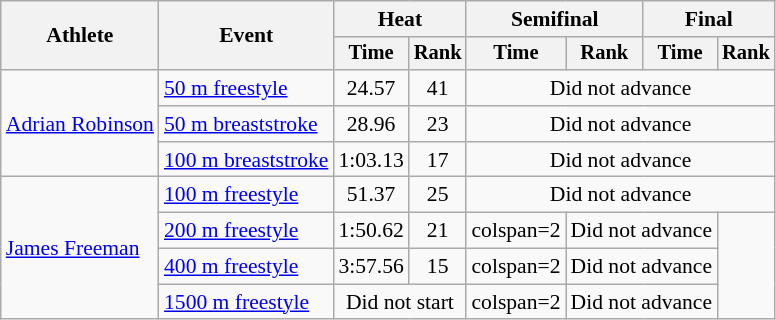<table class=wikitable style="font-size:90%; text-align:center">
<tr>
<th rowspan=2>Athlete</th>
<th rowspan=2>Event</th>
<th colspan=2>Heat</th>
<th colspan=2>Semifinal</th>
<th colspan=2>Final</th>
</tr>
<tr style=font-size:95%>
<th>Time</th>
<th>Rank</th>
<th>Time</th>
<th>Rank</th>
<th>Time</th>
<th>Rank</th>
</tr>
<tr>
<td align=left rowspan=3><a href='#'>Adrian Robinson</a></td>
<td align=left><a href='#'>50 m freestyle</a></td>
<td>24.57</td>
<td>41</td>
<td colspan="4">Did not advance</td>
</tr>
<tr>
<td align=left><a href='#'>50 m breaststroke</a></td>
<td>28.96</td>
<td>23</td>
<td colspan="4">Did not advance</td>
</tr>
<tr>
<td align=left><a href='#'>100 m breaststroke</a></td>
<td>1:03.13</td>
<td>17</td>
<td colspan=4>Did not advance</td>
</tr>
<tr>
<td rowspan="4" align="left"><a href='#'>James Freeman</a></td>
<td align=left><a href='#'>100 m freestyle</a></td>
<td>51.37</td>
<td>25</td>
<td colspan=4>Did not advance</td>
</tr>
<tr>
<td align=left><a href='#'>200 m freestyle</a></td>
<td>1:50.62</td>
<td>21</td>
<td>colspan=2 </td>
<td colspan=2>Did not advance</td>
</tr>
<tr>
<td align=left><a href='#'>400 m freestyle</a></td>
<td>3:57.56</td>
<td>15</td>
<td>colspan=2 </td>
<td colspan=2>Did not advance</td>
</tr>
<tr>
<td align=left><a href='#'>1500 m freestyle</a></td>
<td colspan=2>Did not start</td>
<td>colspan=2 </td>
<td colspan=2>Did not advance</td>
</tr>
</table>
